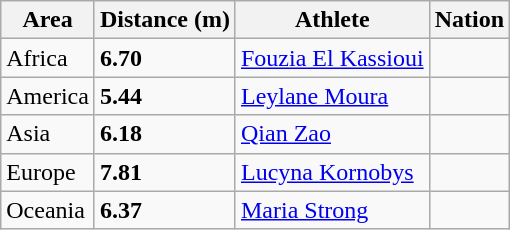<table class="wikitable">
<tr>
<th>Area</th>
<th>Distance (m)</th>
<th>Athlete</th>
<th>Nation</th>
</tr>
<tr>
<td>Africa</td>
<td><strong>6.70</strong></td>
<td><a href='#'>Fouzia El Kassioui</a></td>
<td></td>
</tr>
<tr>
<td>America</td>
<td><strong>5.44</strong></td>
<td><a href='#'>Leylane Moura</a></td>
<td></td>
</tr>
<tr>
<td>Asia</td>
<td><strong>6.18</strong></td>
<td><a href='#'>Qian Zao</a></td>
<td></td>
</tr>
<tr>
<td>Europe</td>
<td><strong>7.81</strong> </td>
<td><a href='#'>Lucyna Kornobys</a></td>
<td></td>
</tr>
<tr>
<td>Oceania</td>
<td><strong>6.37</strong></td>
<td><a href='#'>Maria Strong</a></td>
<td></td>
</tr>
</table>
